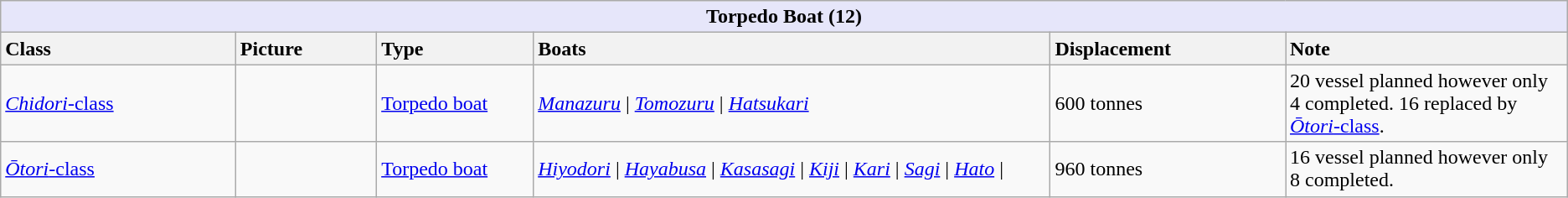<table class="wikitable ">
<tr>
<th colspan="6" style="background: lavender;">Torpedo Boat (12)</th>
</tr>
<tr>
<th style="text-align:left; width:15%;">Class</th>
<th style="text-align:left; width:9%;">Picture</th>
<th style="text-align:left; width:10%;">Type</th>
<th style="text-align:left; width:33%;">Boats</th>
<th style="text-align:left; width:15%;">Displacement</th>
<th style="text-align:left; width:20%;">Note</th>
</tr>
<tr>
<td><a href='#'><em>Chidori</em>-class</a></td>
<td></td>
<td><a href='#'>Torpedo boat</a></td>
<td><a href='#'><em>Manazuru</em></a> | <a href='#'><em>Tomozuru</em></a> | <a href='#'><em>Hatsukari</em></a></td>
<td>600 tonnes</td>
<td>20 vessel planned however only 4 completed. 16 replaced by <a href='#'><em>Ōtori</em>-class</a>.</td>
</tr>
<tr>
<td><a href='#'><em>Ōtori</em>-class</a></td>
<td></td>
<td><a href='#'>Torpedo boat</a></td>
<td><a href='#'><em>Hiyodori</em></a> | <a href='#'><em>Hayabusa</em></a> | <a href='#'><em>Kasasagi</em></a> | <a href='#'><em>Kiji</em></a> | <a href='#'><em>Kari</em></a> | <a href='#'><em>Sagi</em></a> | <a href='#'><em>Hato</em></a> |</td>
<td>960 tonnes</td>
<td>16 vessel planned however only 8 completed.</td>
</tr>
</table>
